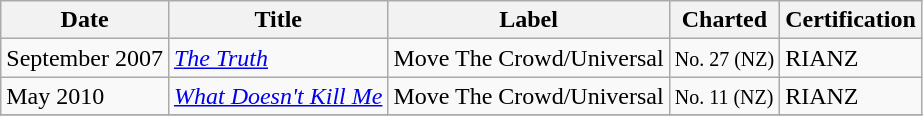<table class="wikitable">
<tr>
<th>Date</th>
<th>Title</th>
<th>Label</th>
<th>Charted</th>
<th>Certification</th>
</tr>
<tr>
<td>September 2007</td>
<td><a href='#'><em>The Truth</em></a></td>
<td>Move The Crowd/Universal</td>
<td><small> No. 27 (NZ)</small></td>
<td>RIANZ</td>
</tr>
<tr>
<td>May 2010</td>
<td><a href='#'><em>What Doesn't Kill Me</em></a></td>
<td>Move The Crowd/Universal</td>
<td><small> No. 11 (NZ)</small></td>
<td>RIANZ</td>
</tr>
<tr>
</tr>
</table>
